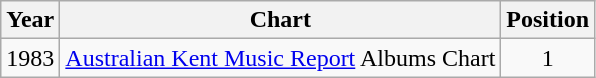<table class="wikitable">
<tr>
<th>Year</th>
<th>Chart</th>
<th>Position</th>
</tr>
<tr>
<td>1983</td>
<td><a href='#'>Australian Kent Music Report</a> Albums Chart</td>
<td align="center">1</td>
</tr>
</table>
